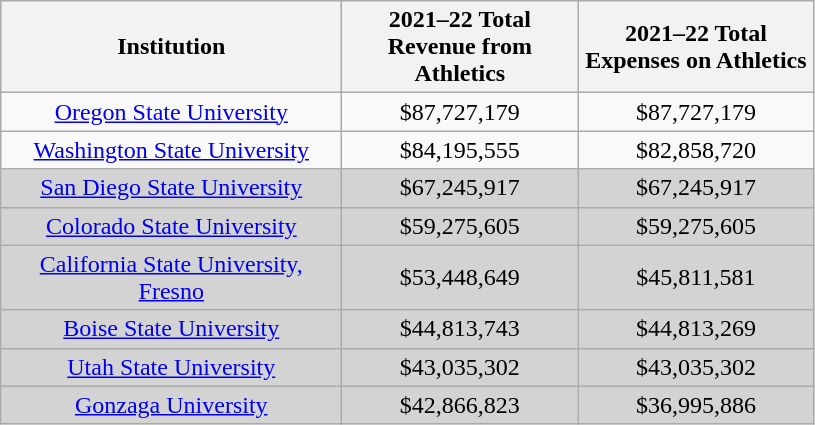<table class="wikitable sortable" style="text-align: center">
<tr>
<th style="width:220px;">Institution</th>
<th style="width:150px;">2021–22 Total Revenue from Athletics</th>
<th style="width:150px;">2021–22 Total Expenses on Athletics</th>
</tr>
<tr>
<td><a href='#'>Oregon State University</a></td>
<td>$87,727,179</td>
<td>$87,727,179</td>
</tr>
<tr>
<td><a href='#'>Washington State University</a></td>
<td>$84,195,555</td>
<td>$82,858,720</td>
</tr>
<tr bgcolor=lightgray>
<td><a href='#'>San Diego State University</a></td>
<td>$67,245,917</td>
<td>$67,245,917</td>
</tr>
<tr bgcolor=lightgray>
<td><a href='#'>Colorado State University</a></td>
<td>$59,275,605</td>
<td>$59,275,605</td>
</tr>
<tr bgcolor=lightgray>
<td><a href='#'>California State University, Fresno</a></td>
<td>$53,448,649</td>
<td>$45,811,581</td>
</tr>
<tr bgcolor=lightgray>
<td><a href='#'>Boise State University</a></td>
<td>$44,813,743</td>
<td>$44,813,269</td>
</tr>
<tr bgcolor=lightgray>
<td><a href='#'>Utah State University</a></td>
<td>$43,035,302</td>
<td>$43,035,302</td>
</tr>
<tr bgcolor=lightgray>
<td><a href='#'>Gonzaga University</a></td>
<td>$42,866,823</td>
<td>$36,995,886</td>
</tr>
</table>
